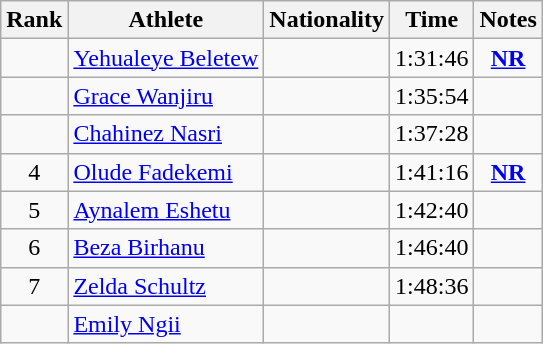<table class="wikitable sortable" style="text-align:center">
<tr>
<th>Rank</th>
<th>Athlete</th>
<th>Nationality</th>
<th>Time</th>
<th>Notes</th>
</tr>
<tr>
<td></td>
<td align="left"><a href='#'>Yehualeye Beletew</a></td>
<td align=left></td>
<td>1:31:46</td>
<td><strong><a href='#'>NR</a></strong></td>
</tr>
<tr>
<td></td>
<td align="left"><a href='#'>Grace Wanjiru</a></td>
<td align=left></td>
<td>1:35:54</td>
<td></td>
</tr>
<tr>
<td></td>
<td align="left"><a href='#'>Chahinez Nasri</a></td>
<td align=left></td>
<td>1:37:28</td>
<td></td>
</tr>
<tr>
<td>4</td>
<td align="left"><a href='#'>Olude Fadekemi</a></td>
<td align=left></td>
<td>1:41:16</td>
<td><strong><a href='#'>NR</a></strong></td>
</tr>
<tr>
<td>5</td>
<td align="left"><a href='#'>Aynalem Eshetu</a></td>
<td align=left></td>
<td>1:42:40</td>
<td></td>
</tr>
<tr>
<td>6</td>
<td align="left"><a href='#'>Beza Birhanu</a></td>
<td align=left></td>
<td>1:46:40</td>
<td></td>
</tr>
<tr>
<td>7</td>
<td align="left"><a href='#'>Zelda Schultz</a></td>
<td align=left></td>
<td>1:48:36</td>
<td></td>
</tr>
<tr>
<td></td>
<td align="left"><a href='#'>Emily Ngii</a></td>
<td align=left></td>
<td></td>
<td></td>
</tr>
</table>
